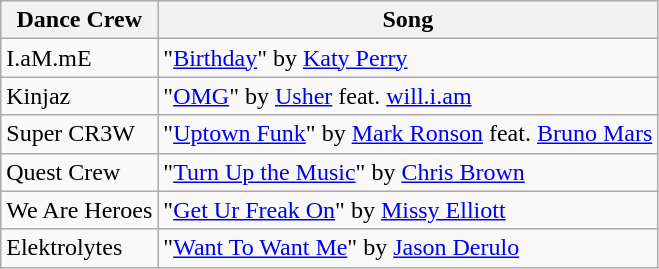<table class="wikitable">
<tr>
<th>Dance Crew</th>
<th>Song</th>
</tr>
<tr>
<td>I.aM.mE</td>
<td>"<a href='#'>Birthday</a>" by <a href='#'>Katy Perry</a></td>
</tr>
<tr>
<td>Kinjaz</td>
<td>"<a href='#'>OMG</a>" by <a href='#'>Usher</a> feat. <a href='#'>will.i.am</a></td>
</tr>
<tr>
<td>Super CR3W</td>
<td>"<a href='#'>Uptown Funk</a>" by <a href='#'>Mark Ronson</a> feat. <a href='#'>Bruno Mars</a></td>
</tr>
<tr>
<td>Quest Crew</td>
<td>"<a href='#'>Turn Up the Music</a>" by <a href='#'>Chris Brown</a></td>
</tr>
<tr>
<td>We Are Heroes</td>
<td>"<a href='#'>Get Ur Freak On</a>" by <a href='#'>Missy Elliott</a></td>
</tr>
<tr>
<td>Elektrolytes</td>
<td>"<a href='#'>Want To Want Me</a>" by <a href='#'>Jason Derulo</a></td>
</tr>
</table>
